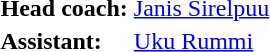<table>
<tr>
<td><strong>Head coach:</strong></td>
<td>  <a href='#'>Janis Sirelpuu</a></td>
</tr>
<tr>
<td><strong>Assistant:</strong></td>
<td> <a href='#'>Uku Rummi</a></td>
</tr>
</table>
